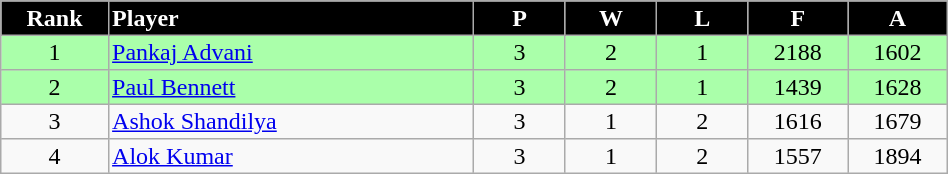<table border="2" cellpadding="2" cellspacing="0" style="margin: 0; background: #f9f9f9; border: 1px #aaa solid; border-collapse: collapse; font-size: 100%;" width=50%>
<tr>
<th bgcolor="000000" style="color:white; text-align:center" width=5%>Rank</th>
<th bgcolor="000000" style="color:white; text-align:left" width=20%>Player</th>
<th bgcolor="000000" style="color:white; text-align:center" width=5%>P</th>
<th bgcolor="000000" style="color:white; text-align:center" width=5%>W</th>
<th bgcolor="000000" style="color:white; text-align:center" width=5%>L</th>
<th bgcolor="000000" style="color:white; text-align:center" width=5%>F</th>
<th bgcolor="000000" style="color:white; text-align:center" width=5%>A</th>
</tr>
<tr>
<td style="text-align:center; background:#aaffaa">1</td>
<td style="text-align:left; background:#aaffaa"> <a href='#'>Pankaj Advani</a></td>
<td style="text-align:center; background:#aaffaa">3</td>
<td style="text-align:center; background:#aaffaa">2</td>
<td style="text-align:center; background:#aaffaa">1</td>
<td style="text-align:center; background:#aaffaa">2188</td>
<td style="text-align:center; background:#aaffaa">1602</td>
</tr>
<tr>
<td style="text-align:center; background:#aaffaa">2</td>
<td style="text-align:left; background:#aaffaa"> <a href='#'>Paul Bennett</a></td>
<td style="text-align:center; background:#aaffaa">3</td>
<td style="text-align:center; background:#aaffaa">2</td>
<td style="text-align:center; background:#aaffaa">1</td>
<td style="text-align:center; background:#aaffaa">1439</td>
<td style="text-align:center; background:#aaffaa">1628</td>
</tr>
<tr>
<td style="text-align:center">3</td>
<td style="text-align:left"> <a href='#'>Ashok Shandilya</a></td>
<td style="text-align:center">3</td>
<td style="text-align:center">1</td>
<td style="text-align:center">2</td>
<td style="text-align:center">1616</td>
<td style="text-align:center">1679</td>
</tr>
<tr>
<td style="text-align:center">4</td>
<td style="text-align:left"> <a href='#'>Alok Kumar</a></td>
<td style="text-align:center">3</td>
<td style="text-align:center">1</td>
<td style="text-align:center">2</td>
<td style="text-align:center">1557</td>
<td style="text-align:center">1894</td>
</tr>
</table>
